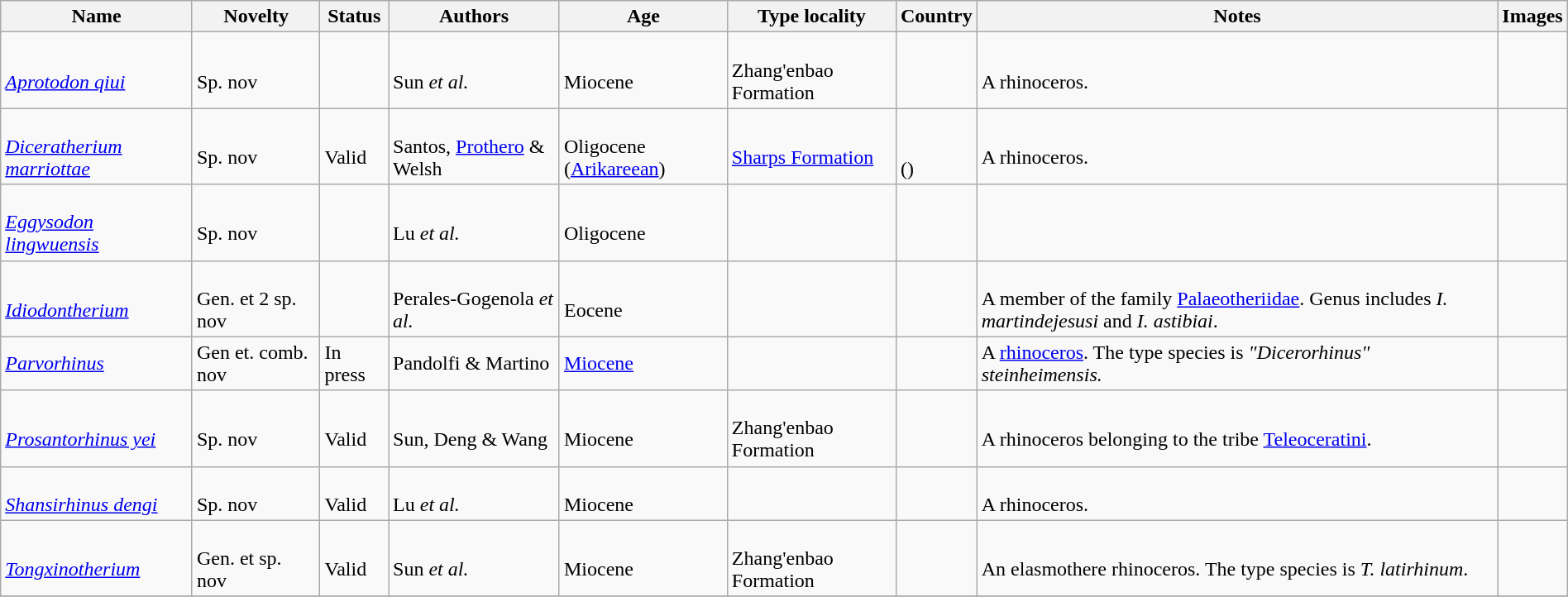<table class="wikitable sortable" align="center" width="100%">
<tr>
<th>Name</th>
<th>Novelty</th>
<th>Status</th>
<th>Authors</th>
<th>Age</th>
<th>Type locality</th>
<th>Country</th>
<th>Notes</th>
<th>Images</th>
</tr>
<tr>
<td><br><em><a href='#'>Aprotodon qiui</a></em></td>
<td><br>Sp. nov</td>
<td></td>
<td><br>Sun <em>et al.</em></td>
<td><br>Miocene</td>
<td><br>Zhang'enbao Formation</td>
<td><br></td>
<td><br>A rhinoceros.</td>
<td></td>
</tr>
<tr>
<td><br><em><a href='#'>Diceratherium marriottae</a></em></td>
<td><br>Sp. nov</td>
<td><br>Valid</td>
<td><br>Santos, <a href='#'>Prothero</a> & Welsh</td>
<td><br>Oligocene (<a href='#'>Arikareean</a>)</td>
<td><br><a href='#'>Sharps Formation</a></td>
<td><br><br>()</td>
<td><br>A rhinoceros.</td>
<td></td>
</tr>
<tr>
<td><br><em><a href='#'>Eggysodon lingwuensis</a></em></td>
<td><br>Sp. nov</td>
<td></td>
<td><br>Lu <em>et al.</em></td>
<td><br>Oligocene</td>
<td></td>
<td><br></td>
<td></td>
<td></td>
</tr>
<tr>
<td><br><em><a href='#'>Idiodontherium</a></em></td>
<td><br>Gen. et 2 sp. nov</td>
<td></td>
<td><br>Perales-Gogenola <em>et al.</em></td>
<td><br>Eocene</td>
<td></td>
<td><br></td>
<td><br>A member of the family <a href='#'>Palaeotheriidae</a>. Genus includes <em>I. martindejesusi</em> and <em>I. astibiai</em>.</td>
<td></td>
</tr>
<tr>
<td><em><a href='#'>Parvorhinus</a></em></td>
<td>Gen et. comb. nov</td>
<td>In press</td>
<td>Pandolfi & Martino</td>
<td><a href='#'>Miocene</a></td>
<td></td>
<td></td>
<td>A <a href='#'>rhinoceros</a>. The type species is <em>"Dicerorhinus" steinheimensis.</em></td>
<td></td>
</tr>
<tr>
<td><br><em><a href='#'>Prosantorhinus yei</a></em></td>
<td><br>Sp. nov</td>
<td><br>Valid</td>
<td><br>Sun, Deng & Wang</td>
<td><br>Miocene</td>
<td><br>Zhang'enbao Formation</td>
<td><br></td>
<td><br>A rhinoceros belonging to the tribe <a href='#'>Teleoceratini</a>.</td>
<td></td>
</tr>
<tr>
<td><br><em><a href='#'>Shansirhinus dengi</a></em></td>
<td><br>Sp. nov</td>
<td><br>Valid</td>
<td><br>Lu <em>et al.</em></td>
<td><br>Miocene</td>
<td></td>
<td><br></td>
<td><br>A rhinoceros.</td>
<td></td>
</tr>
<tr>
<td><br><em><a href='#'>Tongxinotherium</a></em></td>
<td><br>Gen. et sp. nov</td>
<td><br>Valid</td>
<td><br>Sun <em>et al.</em></td>
<td><br>Miocene</td>
<td><br>Zhang'enbao Formation</td>
<td><br></td>
<td><br>An elasmothere rhinoceros. The type species is <em>T. latirhinum</em>.</td>
<td></td>
</tr>
<tr>
</tr>
</table>
